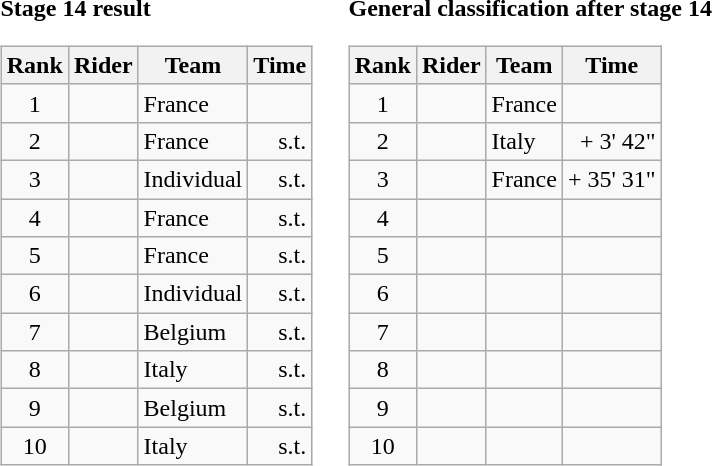<table>
<tr>
<td><strong>Stage 14 result</strong><br><table class="wikitable">
<tr>
<th scope="col">Rank</th>
<th scope="col">Rider</th>
<th scope="col">Team</th>
<th scope="col">Time</th>
</tr>
<tr>
<td style="text-align:center;">1</td>
<td></td>
<td>France</td>
<td style="text-align:right;"></td>
</tr>
<tr>
<td style="text-align:center;">2</td>
<td></td>
<td>France</td>
<td style="text-align:right;">s.t.</td>
</tr>
<tr>
<td style="text-align:center;">3</td>
<td></td>
<td>Individual</td>
<td style="text-align:right;">s.t.</td>
</tr>
<tr>
<td style="text-align:center;">4</td>
<td></td>
<td>France</td>
<td style="text-align:right;">s.t.</td>
</tr>
<tr>
<td style="text-align:center;">5</td>
<td></td>
<td>France</td>
<td style="text-align:right;">s.t.</td>
</tr>
<tr>
<td style="text-align:center;">6</td>
<td></td>
<td>Individual</td>
<td style="text-align:right;">s.t.</td>
</tr>
<tr>
<td style="text-align:center;">7</td>
<td></td>
<td>Belgium</td>
<td style="text-align:right;">s.t.</td>
</tr>
<tr>
<td style="text-align:center;">8</td>
<td></td>
<td>Italy</td>
<td style="text-align:right;">s.t.</td>
</tr>
<tr>
<td style="text-align:center;">9</td>
<td></td>
<td>Belgium</td>
<td style="text-align:right;">s.t.</td>
</tr>
<tr>
<td style="text-align:center;">10</td>
<td></td>
<td>Italy</td>
<td style="text-align:right;">s.t.</td>
</tr>
</table>
</td>
<td></td>
<td><strong>General classification after stage 14</strong><br><table class="wikitable">
<tr>
<th scope="col">Rank</th>
<th scope="col">Rider</th>
<th scope="col">Team</th>
<th scope="col">Time</th>
</tr>
<tr>
<td style="text-align:center;">1</td>
<td></td>
<td>France</td>
<td style="text-align:right;"></td>
</tr>
<tr>
<td style="text-align:center;">2</td>
<td></td>
<td>Italy</td>
<td style="text-align:right;">+ 3' 42"</td>
</tr>
<tr>
<td style="text-align:center;">3</td>
<td></td>
<td>France</td>
<td style="text-align:right;">+ 35' 31"</td>
</tr>
<tr>
<td style="text-align:center;">4</td>
<td></td>
<td></td>
<td></td>
</tr>
<tr>
<td style="text-align:center;">5</td>
<td></td>
<td></td>
<td></td>
</tr>
<tr>
<td style="text-align:center;">6</td>
<td></td>
<td></td>
<td></td>
</tr>
<tr>
<td style="text-align:center;">7</td>
<td></td>
<td></td>
<td></td>
</tr>
<tr>
<td style="text-align:center;">8</td>
<td></td>
<td></td>
<td></td>
</tr>
<tr>
<td style="text-align:center;">9</td>
<td></td>
<td></td>
<td></td>
</tr>
<tr>
<td style="text-align:center;">10</td>
<td></td>
<td></td>
<td></td>
</tr>
</table>
</td>
</tr>
</table>
